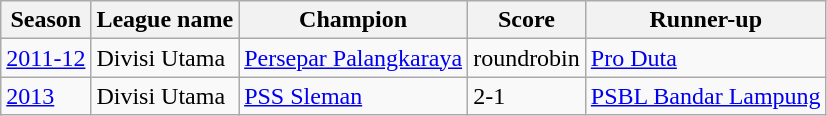<table class="wikitable">
<tr>
<th>Season</th>
<th>League name</th>
<th>Champion</th>
<th>Score</th>
<th>Runner-up</th>
</tr>
<tr>
<td><a href='#'>2011-12</a></td>
<td>Divisi Utama</td>
<td><a href='#'>Persepar Palangkaraya</a></td>
<td>roundrobin</td>
<td><a href='#'>Pro Duta</a></td>
</tr>
<tr>
<td><a href='#'>2013</a></td>
<td>Divisi Utama</td>
<td><a href='#'>PSS Sleman</a></td>
<td>2-1</td>
<td><a href='#'>PSBL Bandar Lampung</a></td>
</tr>
</table>
